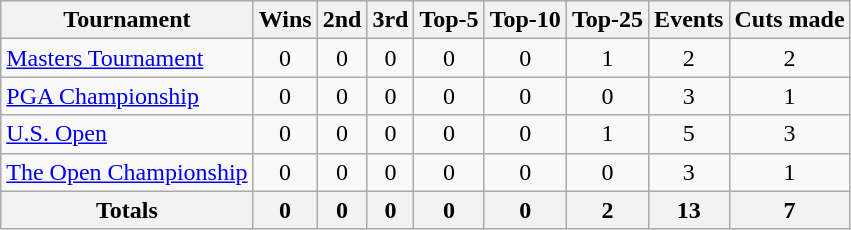<table class=wikitable style=text-align:center>
<tr>
<th>Tournament</th>
<th>Wins</th>
<th>2nd</th>
<th>3rd</th>
<th>Top-5</th>
<th>Top-10</th>
<th>Top-25</th>
<th>Events</th>
<th>Cuts made</th>
</tr>
<tr>
<td align=left><a href='#'>Masters Tournament</a></td>
<td>0</td>
<td>0</td>
<td>0</td>
<td>0</td>
<td>0</td>
<td>1</td>
<td>2</td>
<td>2</td>
</tr>
<tr>
<td align=left><a href='#'>PGA Championship</a></td>
<td>0</td>
<td>0</td>
<td>0</td>
<td>0</td>
<td>0</td>
<td>0</td>
<td>3</td>
<td>1</td>
</tr>
<tr>
<td align=left><a href='#'>U.S. Open</a></td>
<td>0</td>
<td>0</td>
<td>0</td>
<td>0</td>
<td>0</td>
<td>1</td>
<td>5</td>
<td>3</td>
</tr>
<tr>
<td align=left><a href='#'>The Open Championship</a></td>
<td>0</td>
<td>0</td>
<td>0</td>
<td>0</td>
<td>0</td>
<td>0</td>
<td>3</td>
<td>1</td>
</tr>
<tr>
<th>Totals</th>
<th>0</th>
<th>0</th>
<th>0</th>
<th>0</th>
<th>0</th>
<th>2</th>
<th>13</th>
<th>7</th>
</tr>
</table>
